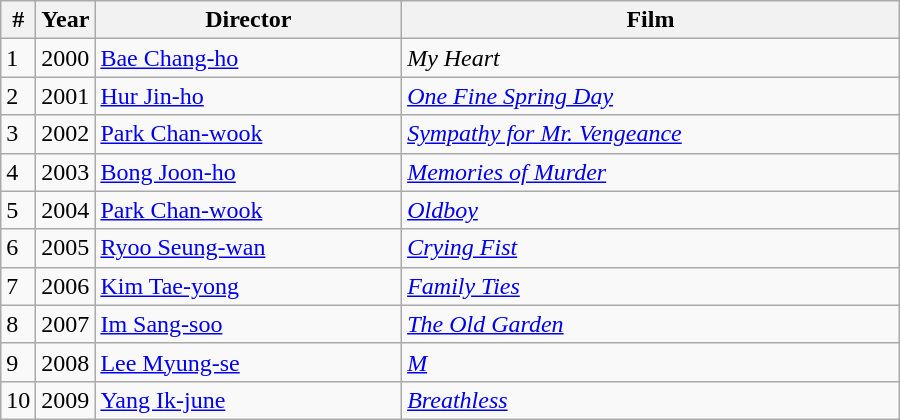<table class="wikitable" style="width:600px">
<tr>
<th width=10>#</th>
<th width=10>Year</th>
<th>Director</th>
<th>Film</th>
</tr>
<tr>
<td>1</td>
<td>2000</td>
<td><a href='#'>Bae Chang-ho</a></td>
<td><em>My Heart</em></td>
</tr>
<tr>
<td>2</td>
<td>2001</td>
<td><a href='#'>Hur Jin-ho</a></td>
<td><em><a href='#'>One Fine Spring Day</a></em></td>
</tr>
<tr>
<td>3</td>
<td>2002</td>
<td><a href='#'>Park Chan-wook</a></td>
<td><em><a href='#'>Sympathy for Mr. Vengeance</a></em></td>
</tr>
<tr>
<td>4</td>
<td>2003</td>
<td><a href='#'>Bong Joon-ho</a></td>
<td><em><a href='#'>Memories of Murder</a></em></td>
</tr>
<tr>
<td>5</td>
<td>2004</td>
<td><a href='#'>Park Chan-wook</a></td>
<td><em><a href='#'>Oldboy</a></em></td>
</tr>
<tr>
<td>6</td>
<td>2005</td>
<td><a href='#'>Ryoo Seung-wan</a></td>
<td><em><a href='#'>Crying Fist</a></em></td>
</tr>
<tr>
<td>7</td>
<td>2006</td>
<td><a href='#'>Kim Tae-yong</a></td>
<td><em><a href='#'>Family Ties</a></em></td>
</tr>
<tr>
<td>8</td>
<td>2007</td>
<td><a href='#'>Im Sang-soo</a></td>
<td><em><a href='#'>The Old Garden</a></em></td>
</tr>
<tr>
<td>9</td>
<td>2008</td>
<td><a href='#'>Lee Myung-se</a></td>
<td><em><a href='#'>M</a></em></td>
</tr>
<tr>
<td>10</td>
<td>2009</td>
<td><a href='#'>Yang Ik-june</a></td>
<td><em><a href='#'>Breathless</a></em></td>
</tr>
</table>
